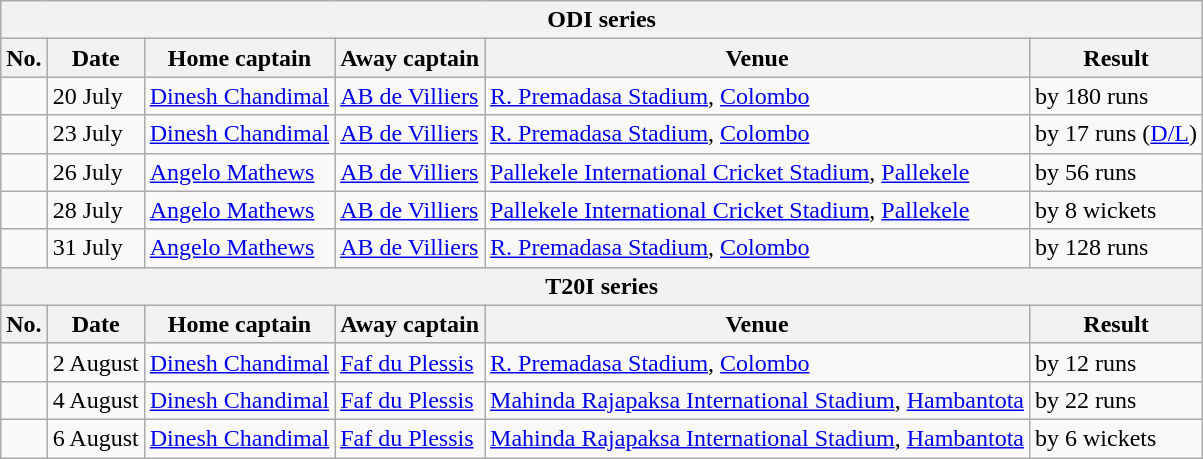<table class="wikitable">
<tr>
<th colspan="9">ODI series</th>
</tr>
<tr>
<th>No.</th>
<th>Date</th>
<th>Home captain</th>
<th>Away captain</th>
<th>Venue</th>
<th>Result</th>
</tr>
<tr>
<td></td>
<td>20 July</td>
<td><a href='#'>Dinesh Chandimal</a></td>
<td><a href='#'>AB de Villiers</a></td>
<td><a href='#'>R. Premadasa Stadium</a>, <a href='#'>Colombo</a></td>
<td> by 180 runs</td>
</tr>
<tr>
<td></td>
<td>23 July</td>
<td><a href='#'>Dinesh Chandimal</a></td>
<td><a href='#'>AB de Villiers</a></td>
<td><a href='#'>R. Premadasa Stadium</a>, <a href='#'>Colombo</a></td>
<td> by 17 runs (<a href='#'>D/L</a>)</td>
</tr>
<tr>
<td></td>
<td>26 July</td>
<td><a href='#'>Angelo Mathews</a></td>
<td><a href='#'>AB de Villiers</a></td>
<td><a href='#'>Pallekele International Cricket Stadium</a>, <a href='#'>Pallekele</a></td>
<td> by 56 runs</td>
</tr>
<tr>
<td></td>
<td>28 July</td>
<td><a href='#'>Angelo Mathews</a></td>
<td><a href='#'>AB de Villiers</a></td>
<td><a href='#'>Pallekele International Cricket Stadium</a>, <a href='#'>Pallekele</a></td>
<td> by 8 wickets</td>
</tr>
<tr>
<td></td>
<td>31 July</td>
<td><a href='#'>Angelo Mathews</a></td>
<td><a href='#'>AB de Villiers</a></td>
<td><a href='#'>R. Premadasa Stadium</a>, <a href='#'>Colombo</a></td>
<td> by 128 runs</td>
</tr>
<tr>
<th colspan="9">T20I series</th>
</tr>
<tr>
<th>No.</th>
<th>Date</th>
<th>Home captain</th>
<th>Away captain</th>
<th>Venue</th>
<th>Result</th>
</tr>
<tr>
<td></td>
<td>2 August</td>
<td><a href='#'>Dinesh Chandimal</a></td>
<td><a href='#'>Faf du Plessis</a></td>
<td><a href='#'>R. Premadasa Stadium</a>, <a href='#'>Colombo</a></td>
<td> by 12 runs</td>
</tr>
<tr>
<td></td>
<td>4 August</td>
<td><a href='#'>Dinesh Chandimal</a></td>
<td><a href='#'>Faf du Plessis</a></td>
<td><a href='#'>Mahinda Rajapaksa International Stadium</a>, <a href='#'>Hambantota</a></td>
<td> by 22 runs</td>
</tr>
<tr>
<td></td>
<td>6 August</td>
<td><a href='#'>Dinesh Chandimal</a></td>
<td><a href='#'>Faf du Plessis</a></td>
<td><a href='#'>Mahinda Rajapaksa International Stadium</a>, <a href='#'>Hambantota</a></td>
<td> by 6 wickets</td>
</tr>
</table>
